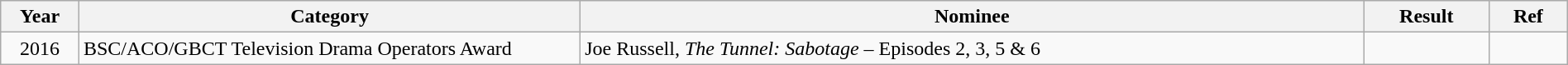<table class="wikitable" style="width:100%;">
<tr>
<th style="width:5%;">Year</th>
<th style="width:32%;">Category</th>
<th style="width:50%;">Nominee</th>
<th style="width:8%;">Result</th>
<th style="width:5%;">Ref</th>
</tr>
<tr>
<td style="text-align:center;">2016</td>
<td>BSC/ACO/GBCT Television Drama Operators Award</td>
<td>Joe Russell, <em>The Tunnel: Sabotage</em> – Episodes 2, 3, 5 & 6</td>
<td></td>
<td style="text-align:center;"></td>
</tr>
</table>
